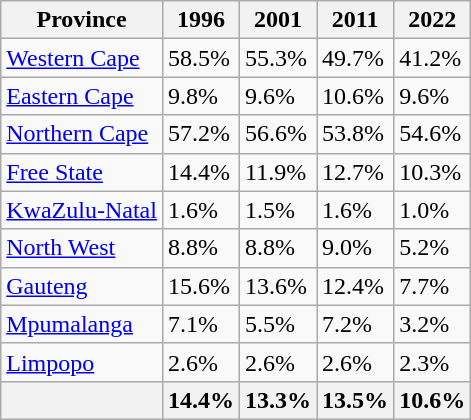<table class="wikitable sortable" style="float: left;">
<tr>
<th>Province</th>
<th>1996</th>
<th>2001</th>
<th>2011</th>
<th>2022</th>
</tr>
<tr>
<td><a href='#'>Western Cape</a></td>
<td>58.5%</td>
<td>55.3%</td>
<td>49.7%</td>
<td>41.2%</td>
</tr>
<tr>
<td><a href='#'>Eastern Cape</a></td>
<td>9.8%</td>
<td>9.6%</td>
<td>10.6%</td>
<td>9.6%</td>
</tr>
<tr>
<td><a href='#'>Northern Cape</a></td>
<td>57.2%</td>
<td>56.6%</td>
<td>53.8%</td>
<td>54.6%</td>
</tr>
<tr>
<td><a href='#'>Free State</a></td>
<td>14.4%</td>
<td>11.9%</td>
<td>12.7%</td>
<td>10.3%</td>
</tr>
<tr>
<td><a href='#'>KwaZulu-Natal</a></td>
<td>1.6%</td>
<td>1.5%</td>
<td>1.6%</td>
<td>1.0%</td>
</tr>
<tr>
<td><a href='#'>North West</a></td>
<td>8.8%</td>
<td>8.8%</td>
<td>9.0%</td>
<td>5.2%</td>
</tr>
<tr>
<td><a href='#'>Gauteng</a></td>
<td>15.6%</td>
<td>13.6%</td>
<td>12.4%</td>
<td>7.7%</td>
</tr>
<tr>
<td><a href='#'>Mpumalanga</a></td>
<td>7.1%</td>
<td>5.5%</td>
<td>7.2%</td>
<td>3.2%</td>
</tr>
<tr>
<td><a href='#'>Limpopo</a></td>
<td>2.6%</td>
<td>2.6%</td>
<td>2.6%</td>
<td>2.3%</td>
</tr>
<tr>
<th></th>
<th>14.4%</th>
<th>13.3%</th>
<th>13.5%</th>
<th>10.6%</th>
</tr>
</table>
